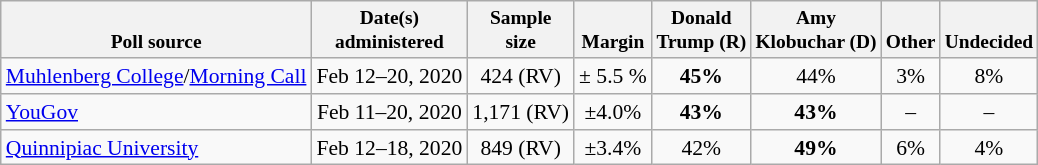<table class="wikitable" style="font-size:90%;text-align:center;">
<tr valign=bottom style="font-size:90%;">
<th>Poll source</th>
<th>Date(s)<br>administered</th>
<th>Sample<br>size</th>
<th>Margin<br></th>
<th>Donald<br>Trump (R)</th>
<th>Amy<br>Klobuchar (D)</th>
<th>Other</th>
<th>Undecided</th>
</tr>
<tr>
<td style="text-align:left;"><a href='#'>Muhlenberg College</a>/<a href='#'>Morning Call</a></td>
<td>Feb 12–20, 2020</td>
<td>424 (RV)</td>
<td>± 5.5 %</td>
<td><strong>45%</strong></td>
<td>44%</td>
<td>3%</td>
<td>8%</td>
</tr>
<tr>
<td style="text-align:left;"><a href='#'>YouGov</a></td>
<td>Feb 11–20, 2020</td>
<td>1,171 (RV)</td>
<td>±4.0%</td>
<td><strong>43%</strong></td>
<td><strong>43%</strong></td>
<td>–</td>
<td>–</td>
</tr>
<tr>
<td style="text-align:left;"><a href='#'>Quinnipiac University</a></td>
<td>Feb 12–18, 2020</td>
<td>849 (RV)</td>
<td>±3.4%</td>
<td>42%</td>
<td><strong>49%</strong></td>
<td>6%</td>
<td>4%</td>
</tr>
</table>
